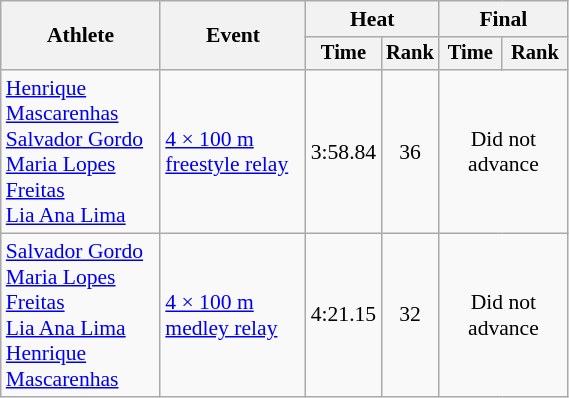<table class="wikitable" style="text-align:center; font-size:90%; width:30%;">
<tr>
<th rowspan="2">Athlete</th>
<th rowspan="2">Event</th>
<th colspan="2">Heat</th>
<th colspan="2">Final</th>
</tr>
<tr style="font-size:95%">
<th>Time</th>
<th>Rank</th>
<th>Time</th>
<th>Rank</th>
</tr>
<tr>
<td align=left><a href='#'>Henrique Mascarenhas</a>  <br> <a href='#'>Salvador Gordo</a><br><a href='#'>Maria Lopes Freitas</a> <br><a href='#'>Lia Ana Lima</a></td>
<td align=left><a href='#'>4 × 100 m freestyle relay</a></td>
<td>3:58.84</td>
<td>36</td>
<td colspan=2>Did not advance</td>
</tr>
<tr>
<td align=left><a href='#'>Salvador Gordo</a> <br><a href='#'>Maria Lopes Freitas</a> <br><a href='#'>Lia Ana Lima</a> <br><a href='#'>Henrique Mascarenhas</a></td>
<td align=left><a href='#'>4 × 100 m medley relay</a></td>
<td>4:21.15</td>
<td>32</td>
<td colspan="2">Did not advance</td>
</tr>
</table>
